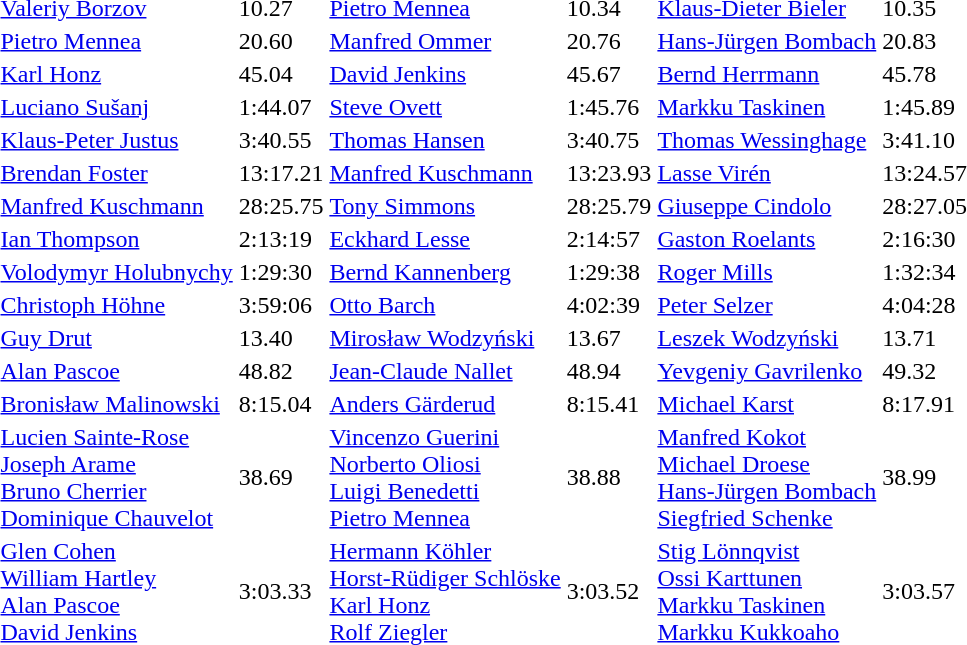<table>
<tr>
<td></td>
<td><a href='#'>Valeriy Borzov</a><br></td>
<td>10.27</td>
<td><a href='#'>Pietro Mennea</a><br></td>
<td>10.34</td>
<td><a href='#'>Klaus-Dieter Bieler</a><br></td>
<td>10.35</td>
</tr>
<tr>
<td></td>
<td><a href='#'>Pietro Mennea</a><br></td>
<td>20.60</td>
<td><a href='#'>Manfred Ommer</a><br></td>
<td>20.76</td>
<td><a href='#'>Hans-Jürgen Bombach</a><br></td>
<td>20.83</td>
</tr>
<tr>
<td></td>
<td><a href='#'>Karl Honz</a><br></td>
<td>45.04 </td>
<td><a href='#'>David Jenkins</a><br></td>
<td>45.67</td>
<td><a href='#'>Bernd Herrmann</a><br></td>
<td>45.78</td>
</tr>
<tr>
<td></td>
<td><a href='#'>Luciano Sušanj</a><br></td>
<td>1:44.07 </td>
<td><a href='#'>Steve Ovett</a><br></td>
<td>1:45.76</td>
<td><a href='#'>Markku Taskinen</a><br></td>
<td>1:45.89</td>
</tr>
<tr>
<td></td>
<td><a href='#'>Klaus-Peter Justus</a><br></td>
<td>3:40.55</td>
<td><a href='#'>Thomas Hansen</a><br></td>
<td>3:40.75</td>
<td><a href='#'>Thomas Wessinghage</a><br></td>
<td>3:41.10</td>
</tr>
<tr>
<td></td>
<td><a href='#'>Brendan Foster</a><br></td>
<td>13:17.21 </td>
<td><a href='#'>Manfred Kuschmann</a><br></td>
<td>13:23.93</td>
<td><a href='#'>Lasse Virén</a><br></td>
<td>13:24.57</td>
</tr>
<tr>
<td></td>
<td><a href='#'>Manfred Kuschmann</a><br></td>
<td>28:25.75</td>
<td><a href='#'>Tony Simmons</a><br></td>
<td>28:25.79</td>
<td><a href='#'>Giuseppe Cindolo</a><br></td>
<td>28:27.05</td>
</tr>
<tr>
<td></td>
<td><a href='#'>Ian Thompson</a><br></td>
<td>2:13:19</td>
<td><a href='#'>Eckhard Lesse</a><br></td>
<td>2:14:57</td>
<td><a href='#'>Gaston Roelants</a><br></td>
<td>2:16:30</td>
</tr>
<tr>
<td></td>
<td><a href='#'>Volodymyr Holubnychy</a><br></td>
<td>1:29:30</td>
<td><a href='#'>Bernd Kannenberg</a><br></td>
<td>1:29:38</td>
<td><a href='#'>Roger Mills</a><br></td>
<td>1:32:34</td>
</tr>
<tr>
<td></td>
<td><a href='#'>Christoph Höhne</a><br></td>
<td>3:59:06 </td>
<td><a href='#'>Otto Barch</a><br></td>
<td>4:02:39</td>
<td><a href='#'>Peter Selzer</a><br></td>
<td>4:04:28</td>
</tr>
<tr>
<td></td>
<td><a href='#'>Guy Drut</a><br></td>
<td>13.40 </td>
<td><a href='#'>Mirosław Wodzyński</a><br></td>
<td>13.67</td>
<td><a href='#'>Leszek Wodzyński</a><br></td>
<td>13.71</td>
</tr>
<tr>
<td></td>
<td><a href='#'>Alan Pascoe</a><br></td>
<td>48.82 </td>
<td><a href='#'>Jean-Claude Nallet</a><br></td>
<td>48.94</td>
<td><a href='#'>Yevgeniy Gavrilenko</a><br></td>
<td>49.32</td>
</tr>
<tr>
<td></td>
<td><a href='#'>Bronisław Malinowski</a><br></td>
<td>8:15.04 </td>
<td><a href='#'>Anders Gärderud</a><br></td>
<td>8:15.41</td>
<td><a href='#'>Michael Karst</a><br></td>
<td>8:17.91</td>
</tr>
<tr>
<td></td>
<td><a href='#'>Lucien Sainte-Rose</a><br><a href='#'>Joseph Arame</a><br><a href='#'>Bruno Cherrier</a><br><a href='#'>Dominique Chauvelot</a> <br></td>
<td>38.69 </td>
<td><a href='#'>Vincenzo Guerini</a><br><a href='#'>Norberto Oliosi</a><br><a href='#'>Luigi Benedetti</a><br><a href='#'>Pietro Mennea</a><br></td>
<td>38.88</td>
<td><a href='#'>Manfred Kokot</a><br><a href='#'>Michael Droese</a><br><a href='#'>Hans-Jürgen Bombach</a><br><a href='#'>Siegfried Schenke</a> <br></td>
<td>38.99</td>
</tr>
<tr>
<td></td>
<td><a href='#'>Glen Cohen</a><br><a href='#'>William Hartley</a><br><a href='#'>Alan Pascoe</a><br><a href='#'>David Jenkins</a> <br></td>
<td>3:03.33</td>
<td><a href='#'>Hermann Köhler</a><br><a href='#'>Horst-Rüdiger Schlöske</a><br><a href='#'>Karl Honz</a><br><a href='#'>Rolf Ziegler</a><br></td>
<td>3:03.52</td>
<td><a href='#'>Stig Lönnqvist</a><br><a href='#'>Ossi Karttunen</a><br><a href='#'>Markku Taskinen</a><br><a href='#'>Markku Kukkoaho</a><br></td>
<td>3:03.57</td>
</tr>
</table>
